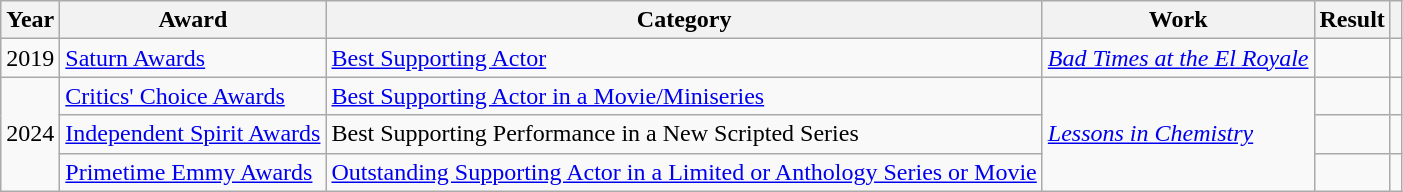<table class="wikitable">
<tr>
<th>Year</th>
<th>Award</th>
<th>Category</th>
<th>Work</th>
<th>Result</th>
<th class="unsortable"></th>
</tr>
<tr>
<td style="text-align:center;">2019</td>
<td><a href='#'>Saturn Awards</a></td>
<td><a href='#'>Best Supporting Actor</a></td>
<td><em><a href='#'>Bad Times at the El Royale</a></em></td>
<td></td>
<td style="text-align:center;"></td>
</tr>
<tr>
<td style="text-align:center;" rowspan="3">2024</td>
<td><a href='#'>Critics' Choice Awards</a></td>
<td><a href='#'>Best Supporting Actor in a Movie/Miniseries</a></td>
<td rowspan="3"><em><a href='#'>Lessons in Chemistry</a></em></td>
<td></td>
<td style="text-align:center;"></td>
</tr>
<tr>
<td><a href='#'>Independent Spirit Awards</a></td>
<td>Best Supporting Performance in a New Scripted Series</td>
<td></td>
<td style="text-align:center;"></td>
</tr>
<tr>
<td><a href='#'>Primetime Emmy Awards</a></td>
<td><a href='#'>Outstanding Supporting Actor in a Limited or Anthology Series or Movie</a></td>
<td></td>
<td style="text-align:center;"></td>
</tr>
</table>
